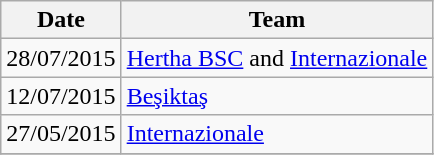<table class="wikitable">
<tr>
<th>Date</th>
<th>Team</th>
</tr>
<tr>
<td>28/07/2015</td>
<td><a href='#'>Hertha BSC</a> and <a href='#'>Internazionale</a></td>
</tr>
<tr>
<td>12/07/2015</td>
<td><a href='#'>Beşiktaş</a></td>
</tr>
<tr>
<td>27/05/2015</td>
<td><a href='#'>Internazionale</a></td>
</tr>
<tr>
</tr>
</table>
